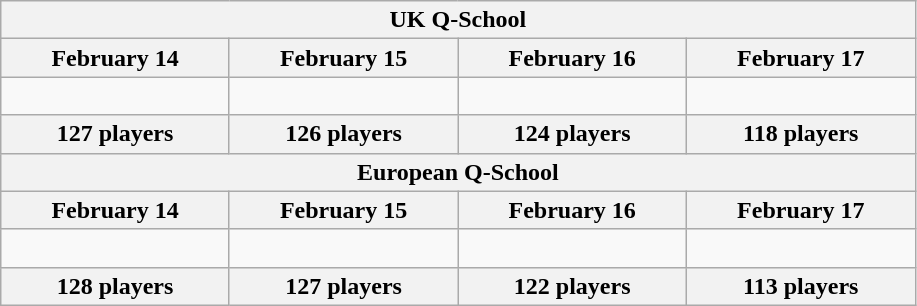<table class="wikitable">
<tr>
<th colspan=4><strong>UK Q-School</strong></th>
</tr>
<tr>
<th width=145px>February 14</th>
<th width=145px>February 15</th>
<th width=145px>February 16</th>
<th width=145px>February 17</th>
</tr>
<tr>
<td><br></td>
<td><br></td>
<td><br></td>
<td><br></td>
</tr>
<tr>
<th>127 players</th>
<th>126 players</th>
<th>124 players</th>
<th>118 players</th>
</tr>
<tr>
<th colspan=4><strong>European Q-School</strong></th>
</tr>
<tr>
<th width=145px>February 14</th>
<th width=145px>February 15</th>
<th width=145px>February 16</th>
<th width=145px>February 17</th>
</tr>
<tr>
<td><br></td>
<td><br></td>
<td><br></td>
<td><br></td>
</tr>
<tr>
<th>128 players</th>
<th>127 players</th>
<th>122 players</th>
<th>113 players</th>
</tr>
</table>
